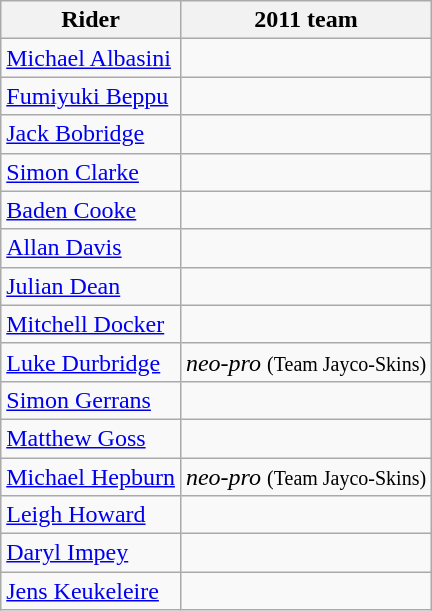<table class="wikitable">
<tr>
<th>Rider</th>
<th>2011 team</th>
</tr>
<tr>
<td><a href='#'>Michael Albasini</a></td>
<td></td>
</tr>
<tr>
<td><a href='#'>Fumiyuki Beppu</a></td>
<td></td>
</tr>
<tr>
<td><a href='#'>Jack Bobridge</a></td>
<td></td>
</tr>
<tr>
<td><a href='#'>Simon Clarke</a></td>
<td></td>
</tr>
<tr>
<td><a href='#'>Baden Cooke</a></td>
<td></td>
</tr>
<tr>
<td><a href='#'>Allan Davis</a></td>
<td></td>
</tr>
<tr>
<td><a href='#'>Julian Dean</a></td>
<td></td>
</tr>
<tr>
<td><a href='#'>Mitchell Docker</a></td>
<td></td>
</tr>
<tr>
<td><a href='#'>Luke Durbridge</a></td>
<td><em>neo-pro</em> <small>(Team Jayco-Skins)</small></td>
</tr>
<tr>
<td><a href='#'>Simon Gerrans</a></td>
<td></td>
</tr>
<tr>
<td><a href='#'>Matthew Goss</a></td>
<td></td>
</tr>
<tr>
<td><a href='#'>Michael Hepburn</a></td>
<td><em>neo-pro</em> <small>(Team Jayco-Skins)</small></td>
</tr>
<tr>
<td><a href='#'>Leigh Howard</a></td>
<td></td>
</tr>
<tr>
<td><a href='#'>Daryl Impey</a></td>
<td></td>
</tr>
<tr>
<td><a href='#'>Jens Keukeleire</a></td>
<td></td>
</tr>
</table>
